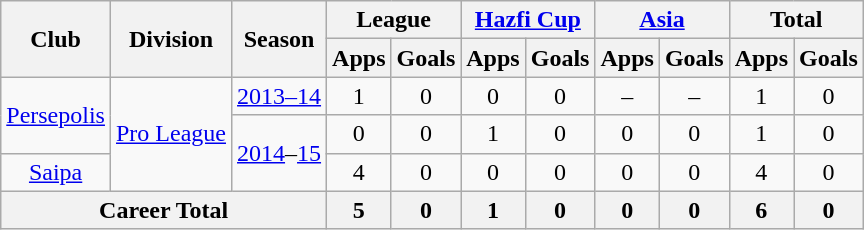<table class="wikitable" style="text-align: center;">
<tr>
<th rowspan="2">Club</th>
<th rowspan="2">Division</th>
<th rowspan="2">Season</th>
<th colspan="2">League</th>
<th colspan="2"><a href='#'>Hazfi Cup</a></th>
<th colspan="2"><a href='#'>Asia</a></th>
<th colspan="2">Total</th>
</tr>
<tr>
<th>Apps</th>
<th>Goals</th>
<th>Apps</th>
<th>Goals</th>
<th>Apps</th>
<th>Goals</th>
<th>Apps</th>
<th>Goals</th>
</tr>
<tr>
<td rowspan="2"><a href='#'>Persepolis</a></td>
<td rowspan="3"><a href='#'>Pro League</a></td>
<td><a href='#'>2013–14</a></td>
<td>1</td>
<td>0</td>
<td>0</td>
<td>0</td>
<td>–</td>
<td>–</td>
<td>1</td>
<td>0</td>
</tr>
<tr>
<td rowspan="2"><a href='#'>2014</a>–<a href='#'>15</a></td>
<td>0</td>
<td>0</td>
<td>1</td>
<td>0</td>
<td>0</td>
<td>0</td>
<td>1</td>
<td>0</td>
</tr>
<tr>
<td><a href='#'>Saipa</a></td>
<td>4</td>
<td>0</td>
<td>0</td>
<td>0</td>
<td>0</td>
<td>0</td>
<td>4</td>
<td>0</td>
</tr>
<tr>
<th colspan=3>Career Total</th>
<th>5</th>
<th>0</th>
<th>1</th>
<th>0</th>
<th>0</th>
<th>0</th>
<th>6</th>
<th>0</th>
</tr>
</table>
